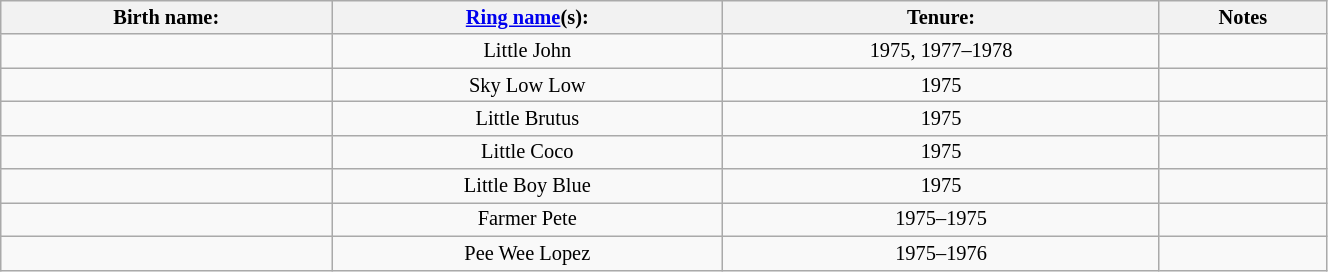<table class="sortable wikitable" style="font-size:85%; text-align:center; width:70%;">
<tr>
<th>Birth name:</th>
<th><a href='#'>Ring name</a>(s):</th>
<th>Tenure:</th>
<th>Notes</th>
</tr>
<tr>
<td> </td>
<td>Little John</td>
<td sort>1975, 1977–1978</td>
<td></td>
</tr>
<tr>
<td> </td>
<td>Sky Low Low</td>
<td sort>1975</td>
<td></td>
</tr>
<tr>
<td> </td>
<td>Little Brutus</td>
<td sort>1975</td>
<td></td>
</tr>
<tr>
<td> </td>
<td>Little Coco</td>
<td sort>1975</td>
<td></td>
</tr>
<tr>
<td> </td>
<td>Little Boy Blue</td>
<td sort>1975</td>
<td></td>
</tr>
<tr>
<td></td>
<td>Farmer Pete</td>
<td sort>1975–1975</td>
<td></td>
</tr>
<tr>
<td></td>
<td>Pee Wee Lopez</td>
<td sort>1975–1976</td>
<td></td>
</tr>
</table>
